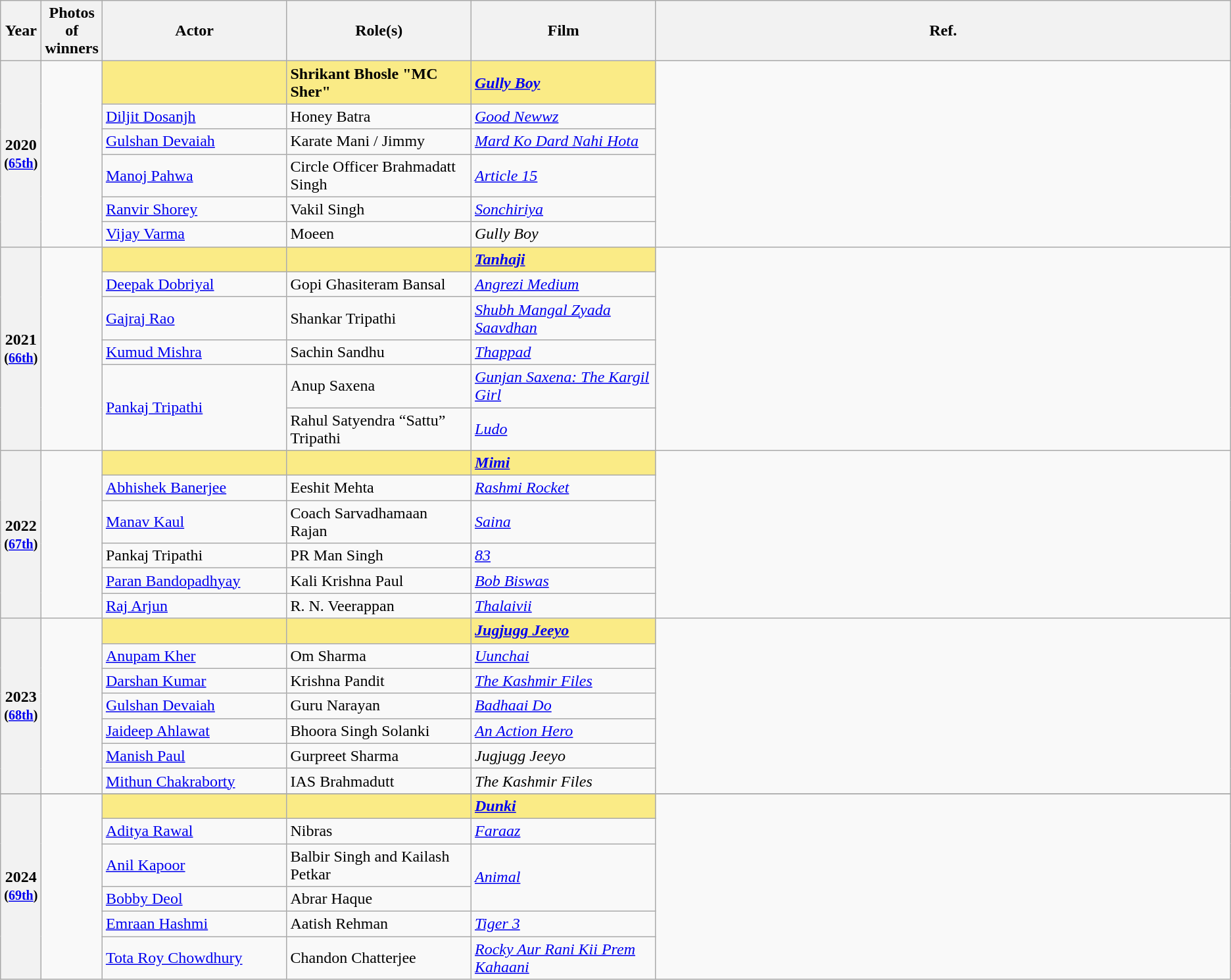<table class="wikitable sortable" style="text-align:left;">
<tr>
<th scope="col" style="width:3%; text-align:center;">Year</th>
<th scope="col" style="width:3%;text-align:center;">Photos of winners</th>
<th scope="col" style="width:15%;text-align:center;">Actor</th>
<th scope="col" style="width:15%;text-align:center;">Role(s)</th>
<th scope="col" style="width:15%;text-align:center;">Film</th>
<th>Ref.</th>
</tr>
<tr>
<th scope="row" rowspan=6 style="text-align:center">2020 <br><small>(<a href='#'>65th</a>) </small></th>
<td rowspan=6 style="text-align:center"></td>
<td style="background:#FAEB86;"><strong></strong> </td>
<td style="background:#FAEB86;"><strong>Shrikant Bhosle "MC Sher"</strong></td>
<td style="background:#FAEB86;"><strong><em><a href='#'>Gully Boy</a></em></strong></td>
<td rowspan="6"></td>
</tr>
<tr>
<td><a href='#'>Diljit Dosanjh</a></td>
<td>Honey Batra</td>
<td><em><a href='#'>Good Newwz</a></em></td>
</tr>
<tr>
<td><a href='#'>Gulshan Devaiah</a></td>
<td>Karate Mani / Jimmy</td>
<td><em><a href='#'>Mard Ko Dard Nahi Hota</a></em></td>
</tr>
<tr>
<td><a href='#'>Manoj Pahwa</a></td>
<td>Circle Officer Brahmadatt Singh</td>
<td><em><a href='#'>Article 15</a></em></td>
</tr>
<tr>
<td><a href='#'>Ranvir Shorey</a></td>
<td>Vakil Singh</td>
<td><em><a href='#'>Sonchiriya</a></em></td>
</tr>
<tr>
<td><a href='#'>Vijay Varma</a></td>
<td>Moeen</td>
<td><em>Gully Boy</em></td>
</tr>
<tr>
<th scope="row" rowspan=6 style="text-align:center">2021 <br><small>(<a href='#'>66th</a>) </small></th>
<td rowspan=6 style="text-align:center"></td>
<td style="background:#FAEB86;"><strong></strong> </td>
<td style="background:#FAEB86;"><strong></strong></td>
<td style="background:#FAEB86;"><strong><em><a href='#'>Tanhaji</a></em></strong></td>
<td rowspan="6"></td>
</tr>
<tr>
<td><a href='#'>Deepak Dobriyal</a></td>
<td>Gopi Ghasiteram Bansal</td>
<td><em><a href='#'>Angrezi Medium</a></em></td>
</tr>
<tr>
<td><a href='#'>Gajraj Rao</a></td>
<td>Shankar Tripathi</td>
<td><em><a href='#'>Shubh Mangal Zyada Saavdhan</a></em></td>
</tr>
<tr>
<td><a href='#'>Kumud Mishra</a></td>
<td>Sachin Sandhu</td>
<td><em><a href='#'>Thappad</a></em></td>
</tr>
<tr>
<td rowspan="2"><a href='#'>Pankaj Tripathi</a></td>
<td>Anup Saxena</td>
<td><em><a href='#'>Gunjan Saxena: The Kargil Girl</a></em></td>
</tr>
<tr>
<td>Rahul Satyendra “Sattu” Tripathi</td>
<td><em><a href='#'>Ludo</a></em></td>
</tr>
<tr>
<th scope="row" rowspan=6 style="text-align:center">2022 <br><small>(<a href='#'>67th</a>) </small></th>
<td rowspan=6 style="text-align:center"></td>
<td style="background:#FAEB86;"><strong></strong> </td>
<td style="background:#FAEB86;"><strong></strong></td>
<td style="background:#FAEB86;"><strong><em><a href='#'>Mimi</a></em></strong></td>
<td rowspan="6"></td>
</tr>
<tr>
<td><a href='#'>Abhishek Banerjee</a></td>
<td>Eeshit Mehta</td>
<td><em><a href='#'>Rashmi Rocket</a></em></td>
</tr>
<tr>
<td><a href='#'>Manav Kaul</a></td>
<td>Coach Sarvadhamaan Rajan</td>
<td><em><a href='#'>Saina</a></em></td>
</tr>
<tr>
<td>Pankaj Tripathi</td>
<td>PR Man Singh</td>
<td><em><a href='#'>83</a></em></td>
</tr>
<tr>
<td><a href='#'>Paran Bandopadhyay</a></td>
<td>Kali Krishna Paul</td>
<td><em><a href='#'>Bob Biswas</a></em></td>
</tr>
<tr>
<td><a href='#'>Raj Arjun</a></td>
<td>R. N. Veerappan</td>
<td><em><a href='#'>Thalaivii</a></em></td>
</tr>
<tr>
<th scope="row" rowspan=7 style="text-align:center">2023 <br><small>(<a href='#'>68th</a>) </small></th>
<td rowspan=7 style="text-align:center"></td>
<td style="background:#FAEB86;"><strong></strong> </td>
<td style="background:#FAEB86;"><strong></strong></td>
<td style="background:#FAEB86;"><strong><em><a href='#'>Jugjugg Jeeyo</a></em></strong></td>
<td rowspan="7"></td>
</tr>
<tr>
<td><a href='#'>Anupam Kher</a></td>
<td>Om Sharma</td>
<td><em><a href='#'>Uunchai</a></em></td>
</tr>
<tr>
<td><a href='#'>Darshan Kumar</a></td>
<td>Krishna Pandit</td>
<td><em><a href='#'>The Kashmir Files</a></em></td>
</tr>
<tr>
<td><a href='#'>Gulshan Devaiah</a></td>
<td>Guru Narayan</td>
<td><em><a href='#'>Badhaai Do</a></em></td>
</tr>
<tr>
<td><a href='#'>Jaideep Ahlawat</a></td>
<td>Bhoora Singh Solanki</td>
<td><em><a href='#'>An Action Hero</a></em></td>
</tr>
<tr>
<td><a href='#'>Manish Paul</a></td>
<td>Gurpreet Sharma</td>
<td><em>Jugjugg Jeeyo</em></td>
</tr>
<tr>
<td><a href='#'>Mithun Chakraborty</a></td>
<td>IAS Brahmadutt</td>
<td><em>The Kashmir Files</em></td>
</tr>
<tr>
</tr>
<tr>
<th scope="row" rowspan=6 style="text-align:center">2024 <br><small>(<a href='#'>69th</a>) </small></th>
<td rowspan=6 style="text-align:center"></td>
<td style="background:#FAEB86;"><strong></strong> </td>
<td style="background:#FAEB86;"><strong></strong></td>
<td style="background:#FAEB86;"><strong><em><a href='#'>Dunki</a></em></strong></td>
<td rowspan="6"></td>
</tr>
<tr>
<td><a href='#'>Aditya Rawal</a></td>
<td>Nibras</td>
<td><em><a href='#'>Faraaz</a></em></td>
</tr>
<tr>
<td><a href='#'>Anil Kapoor</a></td>
<td>Balbir Singh and Kailash Petkar</td>
<td rowspan=2><em><a href='#'>Animal</a></em></td>
</tr>
<tr>
<td><a href='#'>Bobby Deol</a></td>
<td>Abrar Haque</td>
</tr>
<tr>
<td><a href='#'>Emraan Hashmi</a></td>
<td>Aatish Rehman</td>
<td><em><a href='#'>Tiger 3</a></em></td>
</tr>
<tr>
<td><a href='#'>Tota Roy Chowdhury</a></td>
<td>Chandon Chatterjee</td>
<td><em><a href='#'>Rocky Aur Rani Kii Prem Kahaani</a></em></td>
</tr>
</table>
